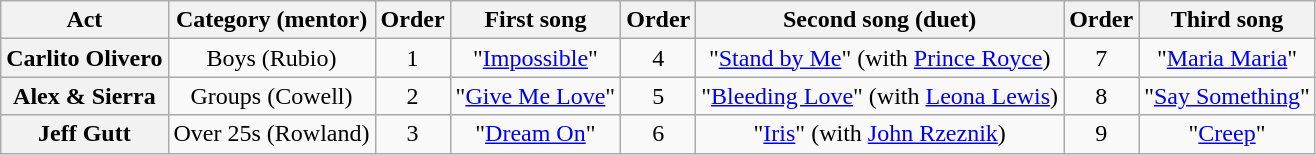<table class="wikitable plainrowheaders" style="text-align:center;">
<tr>
<th scope="col">Act</th>
<th scope="col">Category (mentor)</th>
<th scope="col">Order</th>
<th scope="col">First song</th>
<th scope="col">Order</th>
<th scope="col">Second song (duet)</th>
<th scope="col">Order</th>
<th scope="col">Third song<br></th>
</tr>
<tr>
<th scope="row">Carlito Olivero</th>
<td>Boys (Rubio)</td>
<td>1</td>
<td>"<a href='#'>Impossible</a>"</td>
<td>4</td>
<td>"<a href='#'>Stand by Me</a>" (with <a href='#'>Prince Royce</a>)</td>
<td>7</td>
<td>"<a href='#'>Maria Maria</a>"<br></td>
</tr>
<tr>
<th scope="row">Alex & Sierra</th>
<td>Groups (Cowell)</td>
<td>2</td>
<td>"<a href='#'>Give Me Love</a>"</td>
<td>5</td>
<td>"<a href='#'>Bleeding Love</a>" (with <a href='#'>Leona Lewis</a>)</td>
<td>8</td>
<td>"<a href='#'>Say Something</a>"<br></td>
</tr>
<tr>
<th scope="row">Jeff Gutt</th>
<td>Over 25s (Rowland)</td>
<td>3</td>
<td>"<a href='#'>Dream On</a>"</td>
<td>6</td>
<td>"<a href='#'>Iris</a>" (with <a href='#'>John Rzeznik</a>)</td>
<td>9</td>
<td>"<a href='#'>Creep</a>"<br></td>
</tr>
</table>
